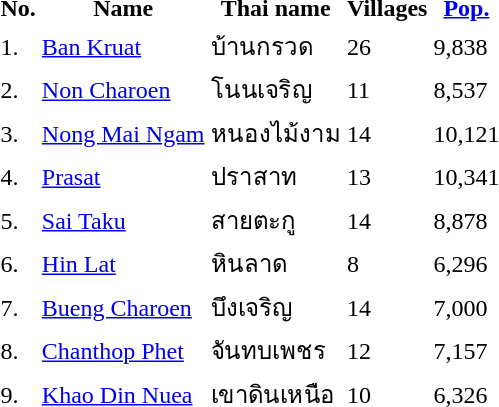<table>
<tr>
<th>No.</th>
<th>Name</th>
<th>Thai name</th>
<th>Villages</th>
<th><a href='#'>Pop.</a></th>
</tr>
<tr>
<td>1.</td>
<td><a href='#'>Ban Kruat</a></td>
<td>บ้านกรวด</td>
<td>26</td>
<td>9,838</td>
<td></td>
</tr>
<tr>
<td>2.</td>
<td><a href='#'>Non Charoen</a></td>
<td>โนนเจริญ</td>
<td>11</td>
<td>8,537</td>
<td></td>
</tr>
<tr>
<td>3.</td>
<td><a href='#'>Nong Mai Ngam</a></td>
<td>หนองไม้งาม</td>
<td>14</td>
<td>10,121</td>
<td></td>
</tr>
<tr>
<td>4.</td>
<td><a href='#'>Prasat</a></td>
<td>ปราสาท</td>
<td>13</td>
<td>10,341</td>
<td></td>
</tr>
<tr>
<td>5.</td>
<td><a href='#'>Sai Taku</a></td>
<td>สายตะกู</td>
<td>14</td>
<td>8,878</td>
<td></td>
</tr>
<tr>
<td>6.</td>
<td><a href='#'>Hin Lat</a></td>
<td>หินลาด</td>
<td>8</td>
<td>6,296</td>
<td></td>
</tr>
<tr>
<td>7.</td>
<td><a href='#'>Bueng Charoen</a></td>
<td>บึงเจริญ</td>
<td>14</td>
<td>7,000</td>
<td></td>
</tr>
<tr>
<td>8.</td>
<td><a href='#'>Chanthop Phet</a></td>
<td>จันทบเพชร</td>
<td>12</td>
<td>7,157</td>
<td></td>
</tr>
<tr>
<td>9.</td>
<td><a href='#'>Khao Din Nuea</a></td>
<td>เขาดินเหนือ</td>
<td>10</td>
<td>6,326</td>
<td></td>
</tr>
</table>
